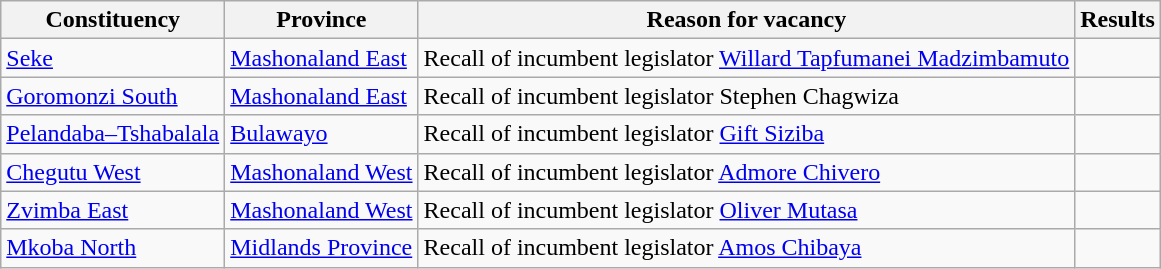<table class="wikitable sortable">
<tr>
<th>Constituency</th>
<th>Province</th>
<th>Reason for vacancy</th>
<th>Results</th>
</tr>
<tr>
<td><a href='#'>Seke</a></td>
<td><a href='#'>Mashonaland East</a></td>
<td>Recall of incumbent legislator <a href='#'>Willard Tapfumanei Madzimbamuto</a></td>
<td></td>
</tr>
<tr>
<td><a href='#'>Goromonzi South</a></td>
<td><a href='#'>Mashonaland East</a></td>
<td>Recall of incumbent legislator Stephen Chagwiza</td>
<td></td>
</tr>
<tr>
<td><a href='#'>Pelandaba–Tshabalala</a></td>
<td><a href='#'>Bulawayo</a></td>
<td>Recall of incumbent legislator <a href='#'>Gift Siziba</a></td>
<td></td>
</tr>
<tr>
<td><a href='#'>Chegutu West</a></td>
<td><a href='#'>Mashonaland West</a></td>
<td>Recall of incumbent legislator <a href='#'>Admore Chivero</a></td>
<td></td>
</tr>
<tr>
<td><a href='#'>Zvimba East</a></td>
<td><a href='#'>Mashonaland West</a></td>
<td>Recall of incumbent legislator <a href='#'>Oliver Mutasa</a></td>
<td></td>
</tr>
<tr>
<td><a href='#'>Mkoba North</a></td>
<td><a href='#'>Midlands Province</a></td>
<td>Recall of incumbent legislator <a href='#'>Amos Chibaya</a></td>
<td></td>
</tr>
</table>
